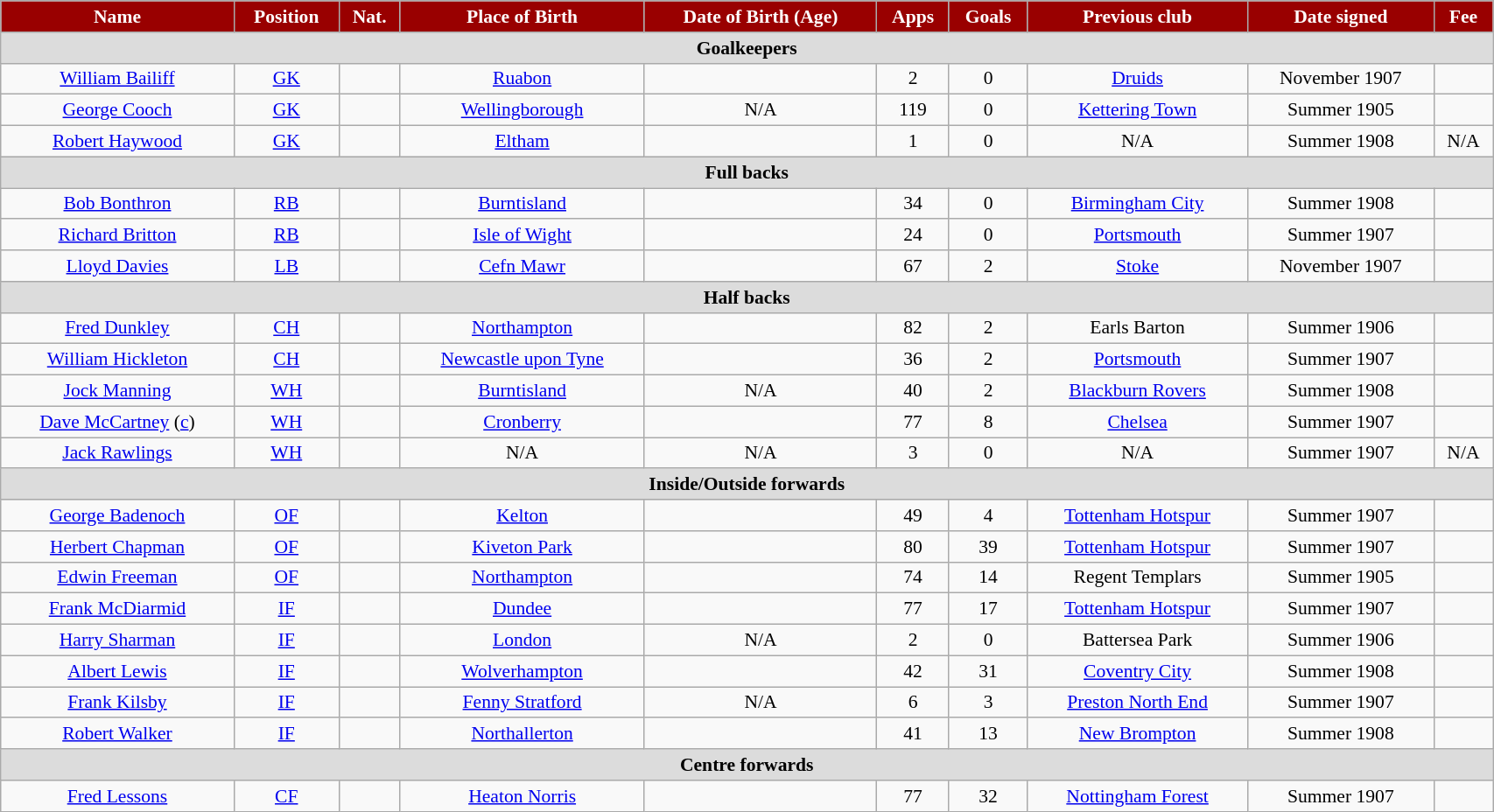<table class="wikitable" style="text-align:center; font-size:90%; width:90%;">
<tr>
<th style="background:#900; color:#FFF; text-align:center;">Name</th>
<th style="background:#900; color:#FFF; text-align:center;">Position</th>
<th style="background:#900; color:#FFF; text-align:center;">Nat.</th>
<th style="background:#900; color:#FFF; text-align:center;">Place of Birth</th>
<th style="background:#900; color:#FFF; text-align:center;">Date of Birth (Age)</th>
<th style="background:#900; color:#FFF; text-align:center;">Apps</th>
<th style="background:#900; color:#FFF; text-align:center;">Goals</th>
<th style="background:#900; color:#FFF; text-align:center;">Previous club</th>
<th style="background:#900; color:#FFF; text-align:center;">Date signed</th>
<th style="background:#900; color:#FFF; text-align:center;">Fee</th>
</tr>
<tr>
<th colspan="12" style="background:#dcdcdc; text-align:center;">Goalkeepers</th>
</tr>
<tr>
<td><a href='#'>William Bailiff</a></td>
<td><a href='#'>GK</a></td>
<td></td>
<td><a href='#'>Ruabon</a></td>
<td></td>
<td>2</td>
<td>0</td>
<td><a href='#'>Druids</a></td>
<td>November 1907</td>
<td></td>
</tr>
<tr>
<td><a href='#'>George Cooch</a></td>
<td><a href='#'>GK</a></td>
<td></td>
<td><a href='#'>Wellingborough</a></td>
<td>N/A</td>
<td>119</td>
<td>0</td>
<td><a href='#'>Kettering Town</a></td>
<td>Summer 1905</td>
<td></td>
</tr>
<tr>
<td><a href='#'>Robert Haywood</a></td>
<td><a href='#'>GK</a></td>
<td></td>
<td><a href='#'>Eltham</a></td>
<td></td>
<td>1</td>
<td>0</td>
<td>N/A</td>
<td>Summer 1908</td>
<td>N/A</td>
</tr>
<tr>
<th colspan="12" style="background:#dcdcdc; text-align:center;">Full backs</th>
</tr>
<tr>
<td><a href='#'>Bob Bonthron</a></td>
<td><a href='#'>RB</a></td>
<td></td>
<td><a href='#'>Burntisland</a></td>
<td></td>
<td>34</td>
<td>0</td>
<td><a href='#'>Birmingham City</a></td>
<td>Summer 1908</td>
<td></td>
</tr>
<tr>
<td><a href='#'>Richard Britton</a></td>
<td><a href='#'>RB</a></td>
<td></td>
<td><a href='#'>Isle of Wight</a></td>
<td></td>
<td>24</td>
<td>0</td>
<td><a href='#'>Portsmouth</a></td>
<td>Summer 1907</td>
<td></td>
</tr>
<tr>
<td><a href='#'>Lloyd Davies</a></td>
<td><a href='#'>LB</a></td>
<td></td>
<td><a href='#'>Cefn Mawr</a></td>
<td></td>
<td>67</td>
<td>2</td>
<td><a href='#'>Stoke</a></td>
<td>November 1907</td>
<td></td>
</tr>
<tr>
<th colspan="12" style="background:#dcdcdc; text-align:center;">Half backs</th>
</tr>
<tr>
<td><a href='#'>Fred Dunkley</a></td>
<td><a href='#'>CH</a></td>
<td></td>
<td><a href='#'>Northampton</a></td>
<td></td>
<td>82</td>
<td>2</td>
<td>Earls Barton</td>
<td>Summer 1906</td>
<td></td>
</tr>
<tr>
<td><a href='#'>William Hickleton</a></td>
<td><a href='#'>CH</a></td>
<td></td>
<td><a href='#'>Newcastle upon Tyne</a></td>
<td></td>
<td>36</td>
<td>2</td>
<td><a href='#'>Portsmouth</a></td>
<td>Summer 1907</td>
<td></td>
</tr>
<tr>
<td><a href='#'>Jock Manning</a></td>
<td><a href='#'>WH</a></td>
<td></td>
<td><a href='#'>Burntisland</a></td>
<td>N/A</td>
<td>40</td>
<td>2</td>
<td><a href='#'>Blackburn Rovers</a></td>
<td>Summer 1908</td>
<td></td>
</tr>
<tr>
<td><a href='#'>Dave McCartney</a> (<a href='#'>c</a>)</td>
<td><a href='#'>WH</a></td>
<td></td>
<td><a href='#'>Cronberry</a></td>
<td></td>
<td>77</td>
<td>8</td>
<td><a href='#'>Chelsea</a></td>
<td>Summer 1907</td>
<td></td>
</tr>
<tr>
<td><a href='#'>Jack Rawlings</a></td>
<td><a href='#'>WH</a></td>
<td></td>
<td>N/A</td>
<td>N/A</td>
<td>3</td>
<td>0</td>
<td>N/A</td>
<td>Summer 1907</td>
<td>N/A</td>
</tr>
<tr>
<th colspan="12" style="background:#dcdcdc; text-align:center;">Inside/Outside forwards</th>
</tr>
<tr>
<td><a href='#'>George Badenoch</a></td>
<td><a href='#'>OF</a></td>
<td></td>
<td><a href='#'>Kelton</a></td>
<td></td>
<td>49</td>
<td>4</td>
<td><a href='#'>Tottenham Hotspur</a></td>
<td>Summer 1907</td>
<td></td>
</tr>
<tr>
<td><a href='#'>Herbert Chapman</a></td>
<td><a href='#'>OF</a></td>
<td></td>
<td><a href='#'>Kiveton Park</a></td>
<td></td>
<td>80</td>
<td>39</td>
<td><a href='#'>Tottenham Hotspur</a></td>
<td>Summer 1907</td>
<td></td>
</tr>
<tr>
<td><a href='#'>Edwin Freeman</a></td>
<td><a href='#'>OF</a></td>
<td></td>
<td><a href='#'>Northampton</a></td>
<td></td>
<td>74</td>
<td>14</td>
<td>Regent Templars</td>
<td>Summer 1905</td>
<td></td>
</tr>
<tr>
<td><a href='#'>Frank McDiarmid</a></td>
<td><a href='#'>IF</a></td>
<td></td>
<td><a href='#'>Dundee</a></td>
<td></td>
<td>77</td>
<td>17</td>
<td><a href='#'>Tottenham Hotspur</a></td>
<td>Summer 1907</td>
<td></td>
</tr>
<tr>
<td><a href='#'>Harry Sharman</a></td>
<td><a href='#'>IF</a></td>
<td></td>
<td><a href='#'>London</a></td>
<td>N/A</td>
<td>2</td>
<td>0</td>
<td>Battersea Park</td>
<td>Summer 1906</td>
<td></td>
</tr>
<tr>
<td><a href='#'>Albert Lewis</a></td>
<td><a href='#'>IF</a></td>
<td></td>
<td><a href='#'>Wolverhampton</a></td>
<td></td>
<td>42</td>
<td>31</td>
<td><a href='#'>Coventry City</a></td>
<td>Summer 1908</td>
<td></td>
</tr>
<tr>
<td><a href='#'>Frank Kilsby</a></td>
<td><a href='#'>IF</a></td>
<td></td>
<td><a href='#'>Fenny Stratford</a></td>
<td>N/A</td>
<td>6</td>
<td>3</td>
<td><a href='#'>Preston North End</a></td>
<td>Summer 1907</td>
<td></td>
</tr>
<tr>
<td><a href='#'>Robert Walker</a></td>
<td><a href='#'>IF</a></td>
<td></td>
<td><a href='#'>Northallerton</a></td>
<td></td>
<td>41</td>
<td>13</td>
<td><a href='#'>New Brompton</a></td>
<td>Summer 1908</td>
<td></td>
</tr>
<tr>
<th colspan="12" style="background:#dcdcdc; text-align:center;">Centre forwards</th>
</tr>
<tr>
<td><a href='#'>Fred Lessons</a></td>
<td><a href='#'>CF</a></td>
<td></td>
<td><a href='#'>Heaton Norris</a></td>
<td></td>
<td>77</td>
<td>32</td>
<td><a href='#'>Nottingham Forest</a></td>
<td>Summer 1907</td>
<td></td>
</tr>
</table>
